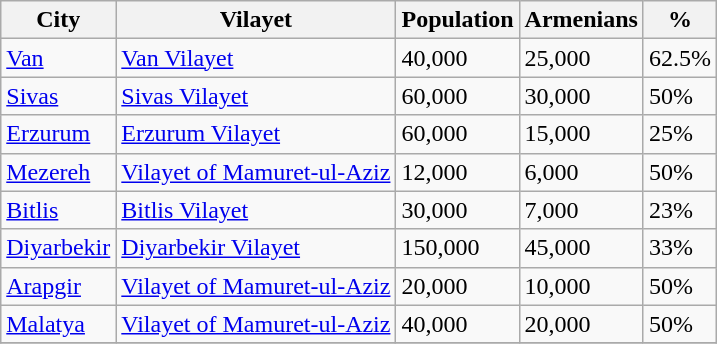<table class="wikitable sortable">
<tr>
<th>City</th>
<th>Vilayet</th>
<th>Population</th>
<th>Armenians</th>
<th>%</th>
</tr>
<tr>
<td><a href='#'>Van</a></td>
<td><a href='#'>Van Vilayet</a></td>
<td>40,000</td>
<td>25,000</td>
<td>62.5%</td>
</tr>
<tr>
<td><a href='#'>Sivas</a></td>
<td><a href='#'>Sivas Vilayet</a></td>
<td>60,000</td>
<td>30,000</td>
<td>50%</td>
</tr>
<tr>
<td><a href='#'>Erzurum</a></td>
<td><a href='#'>Erzurum Vilayet</a></td>
<td>60,000</td>
<td>15,000</td>
<td>25%</td>
</tr>
<tr>
<td><a href='#'>Mezereh</a></td>
<td><a href='#'>Vilayet of Mamuret-ul-Aziz</a></td>
<td>12,000</td>
<td>6,000</td>
<td>50%</td>
</tr>
<tr>
<td><a href='#'>Bitlis</a></td>
<td><a href='#'>Bitlis Vilayet</a></td>
<td>30,000</td>
<td>7,000</td>
<td>23%</td>
</tr>
<tr>
<td><a href='#'>Diyarbekir</a></td>
<td><a href='#'>Diyarbekir Vilayet</a></td>
<td>150,000</td>
<td>45,000</td>
<td>33%</td>
</tr>
<tr>
<td><a href='#'>Arapgir</a></td>
<td><a href='#'>Vilayet of Mamuret-ul-Aziz</a></td>
<td>20,000</td>
<td>10,000</td>
<td>50%</td>
</tr>
<tr>
<td><a href='#'>Malatya</a></td>
<td><a href='#'>Vilayet of Mamuret-ul-Aziz</a></td>
<td>40,000</td>
<td>20,000</td>
<td>50%</td>
</tr>
<tr>
</tr>
</table>
